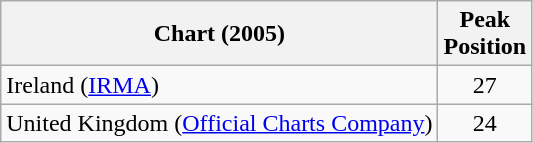<table class="wikitable sortable">
<tr>
<th>Chart (2005)</th>
<th>Peak<br>Position</th>
</tr>
<tr>
<td>Ireland (<a href='#'>IRMA</a>)</td>
<td align="center">27</td>
</tr>
<tr>
<td>United Kingdom (<a href='#'>Official Charts Company</a>)</td>
<td align="center">24</td>
</tr>
</table>
